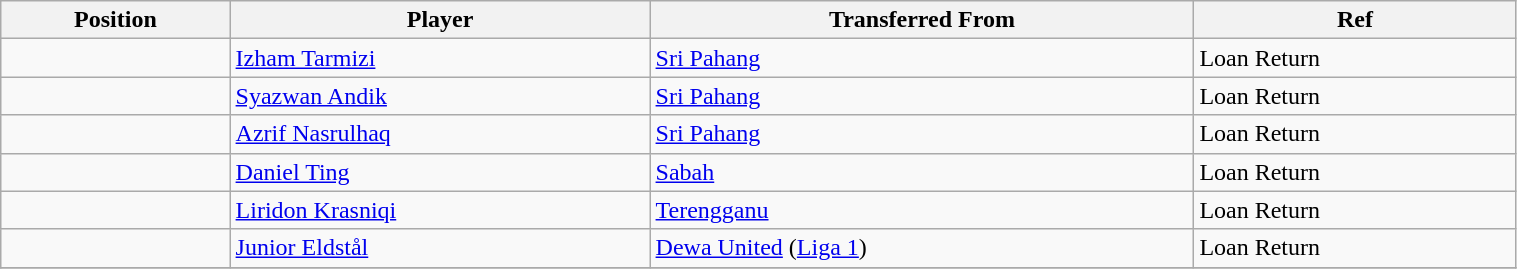<table class="wikitable sortable" style="width:80%; font-size:100%; text-align:left;">
<tr>
<th>Position</th>
<th>Player</th>
<th>Transferred From</th>
<th>Ref</th>
</tr>
<tr>
<td></td>
<td> <a href='#'>Izham Tarmizi</a></td>
<td> <a href='#'>Sri Pahang</a></td>
<td>Loan Return </td>
</tr>
<tr>
<td></td>
<td> <a href='#'>Syazwan Andik</a></td>
<td> <a href='#'>Sri Pahang</a></td>
<td>Loan Return </td>
</tr>
<tr>
<td></td>
<td> <a href='#'>Azrif Nasrulhaq</a></td>
<td> <a href='#'>Sri Pahang</a></td>
<td>Loan Return </td>
</tr>
<tr>
<td></td>
<td> <a href='#'>Daniel Ting</a></td>
<td> <a href='#'>Sabah</a></td>
<td>Loan Return</td>
</tr>
<tr>
<td></td>
<td> <a href='#'>Liridon Krasniqi</a></td>
<td> <a href='#'>Terengganu</a></td>
<td>Loan Return</td>
</tr>
<tr>
<td></td>
<td> <a href='#'>Junior Eldstål</a></td>
<td> <a href='#'>Dewa United</a> (<a href='#'>Liga 1</a>)</td>
<td>Loan Return</td>
</tr>
<tr>
</tr>
</table>
